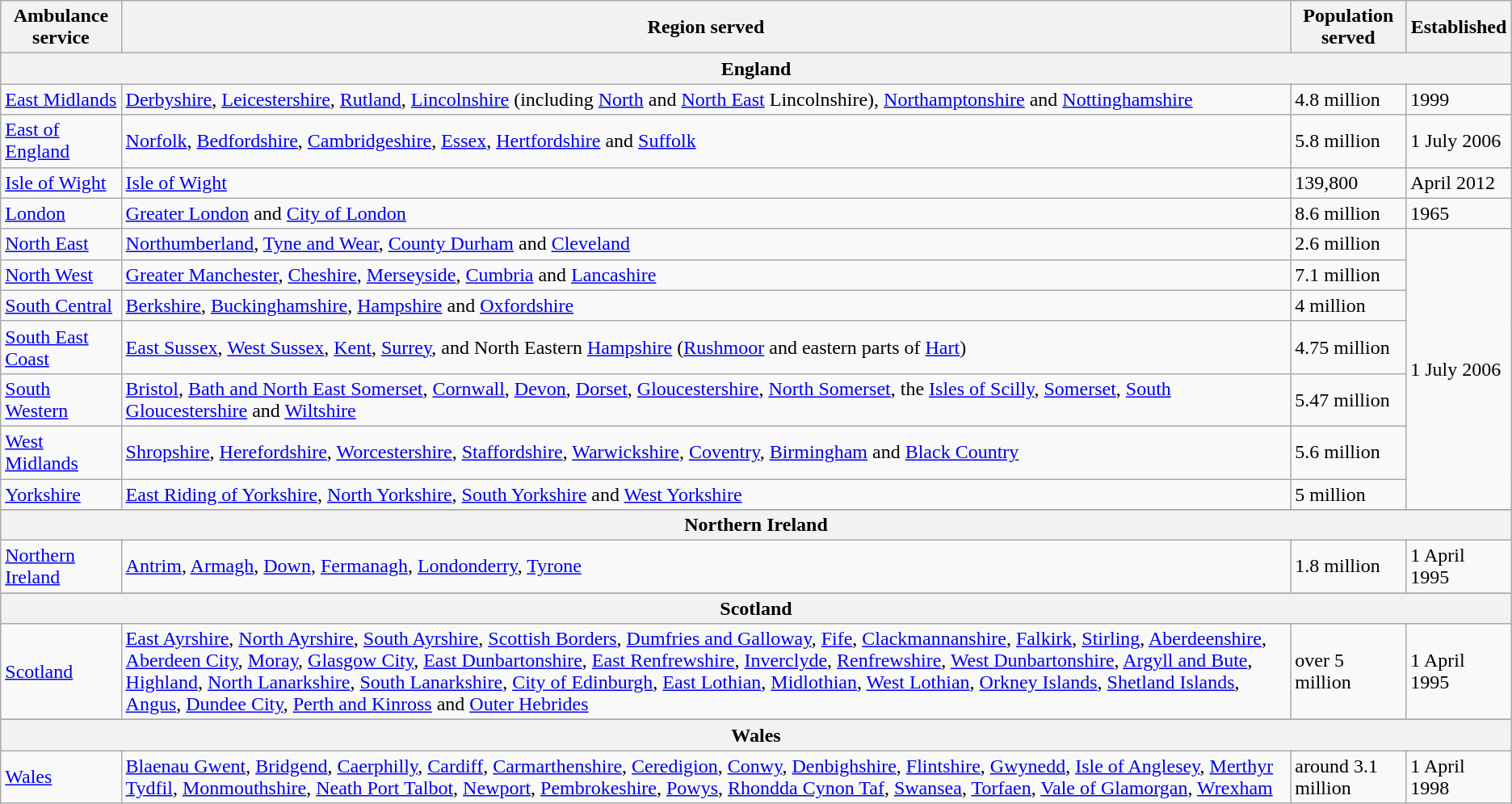<table class="wikitable">
<tr>
<th>Ambulance service</th>
<th>Region served</th>
<th>Population served</th>
<th>Established</th>
</tr>
<tr>
<th colspan="4">England</th>
</tr>
<tr>
<td><a href='#'>East Midlands</a></td>
<td><a href='#'>Derbyshire</a>, <a href='#'>Leicestershire</a>, <a href='#'>Rutland</a>, <a href='#'>Lincolnshire</a> (including <a href='#'>North</a> and <a href='#'>North East</a> Lincolnshire), <a href='#'>Northamptonshire</a> and <a href='#'>Nottinghamshire</a></td>
<td>4.8 million</td>
<td>1999</td>
</tr>
<tr>
<td><a href='#'>East of England</a></td>
<td><a href='#'>Norfolk</a>, <a href='#'>Bedfordshire</a>, <a href='#'>Cambridgeshire</a>, <a href='#'>Essex</a>, <a href='#'>Hertfordshire</a> and <a href='#'>Suffolk</a></td>
<td>5.8 million</td>
<td>1 July 2006</td>
</tr>
<tr>
<td><a href='#'>Isle of Wight</a></td>
<td><a href='#'>Isle of Wight</a></td>
<td>139,800</td>
<td>April 2012</td>
</tr>
<tr>
<td><a href='#'>London</a></td>
<td><a href='#'>Greater London</a> and <a href='#'>City of London</a></td>
<td>8.6 million</td>
<td>1965</td>
</tr>
<tr>
<td><a href='#'>North East</a></td>
<td><a href='#'>Northumberland</a>, <a href='#'>Tyne and Wear</a>, <a href='#'>County Durham</a> and <a href='#'>Cleveland</a></td>
<td>2.6 million</td>
<td rowspan=7>1 July 2006</td>
</tr>
<tr>
<td><a href='#'>North West</a></td>
<td><a href='#'>Greater Manchester</a>, <a href='#'>Cheshire</a>, <a href='#'>Merseyside</a>, <a href='#'>Cumbria</a> and <a href='#'>Lancashire</a></td>
<td>7.1 million</td>
</tr>
<tr>
<td><a href='#'>South Central</a></td>
<td><a href='#'>Berkshire</a>, <a href='#'>Buckinghamshire</a>, <a href='#'>Hampshire</a> and <a href='#'>Oxfordshire</a></td>
<td>4 million</td>
</tr>
<tr>
<td><a href='#'>South East Coast</a></td>
<td><a href='#'>East Sussex</a>, <a href='#'>West Sussex</a>, <a href='#'>Kent</a>, <a href='#'>Surrey</a>, and North Eastern <a href='#'>Hampshire</a> (<a href='#'>Rushmoor</a> and eastern parts of <a href='#'>Hart</a>)</td>
<td>4.75 million</td>
</tr>
<tr>
<td><a href='#'>South Western</a></td>
<td><a href='#'>Bristol</a>, <a href='#'>Bath and North East Somerset</a>, <a href='#'>Cornwall</a>, <a href='#'>Devon</a>, <a href='#'>Dorset</a>, <a href='#'>Gloucestershire</a>, <a href='#'>North Somerset</a>, the <a href='#'>Isles of Scilly</a>, <a href='#'>Somerset</a>, <a href='#'>South Gloucestershire</a> and <a href='#'>Wiltshire</a></td>
<td>5.47 million</td>
</tr>
<tr>
<td><a href='#'>West Midlands</a></td>
<td><a href='#'>Shropshire</a>, <a href='#'>Herefordshire</a>, <a href='#'>Worcestershire</a>, <a href='#'>Staffordshire</a>, <a href='#'>Warwickshire</a>, <a href='#'>Coventry</a>, <a href='#'>Birmingham</a> and <a href='#'>Black Country</a></td>
<td>5.6 million</td>
</tr>
<tr>
<td><a href='#'>Yorkshire</a></td>
<td><a href='#'>East Riding of Yorkshire</a>, <a href='#'>North Yorkshire</a>, <a href='#'>South Yorkshire</a> and <a href='#'>West Yorkshire</a></td>
<td>5 million</td>
</tr>
<tr>
</tr>
<tr>
<th colspan="4">Northern Ireland</th>
</tr>
<tr>
<td><a href='#'>Northern Ireland</a></td>
<td><a href='#'>Antrim</a>, <a href='#'>Armagh</a>, <a href='#'>Down</a>, <a href='#'>Fermanagh</a>, <a href='#'>Londonderry</a>, <a href='#'>Tyrone</a></td>
<td>1.8 million</td>
<td>1 April 1995</td>
</tr>
<tr>
</tr>
<tr>
<th colspan="4">Scotland</th>
</tr>
<tr>
<td><a href='#'>Scotland</a></td>
<td><a href='#'>East Ayrshire</a>, <a href='#'>North Ayrshire</a>, <a href='#'>South Ayrshire</a>, <a href='#'>Scottish Borders</a>, <a href='#'>Dumfries and Galloway</a>, <a href='#'>Fife</a>, <a href='#'>Clackmannanshire</a>, <a href='#'>Falkirk</a>, <a href='#'>Stirling</a>, <a href='#'>Aberdeenshire</a>, <a href='#'>Aberdeen City</a>, <a href='#'>Moray</a>, <a href='#'>Glasgow City</a>, <a href='#'>East Dunbartonshire</a>, <a href='#'>East Renfrewshire</a>, <a href='#'>Inverclyde</a>, <a href='#'>Renfrewshire</a>, <a href='#'>West Dunbartonshire</a>, <a href='#'>Argyll and Bute</a>, <a href='#'>Highland</a>, <a href='#'>North Lanarkshire</a>, <a href='#'>South Lanarkshire</a>, <a href='#'>City of Edinburgh</a>, <a href='#'>East Lothian</a>, <a href='#'>Midlothian</a>, <a href='#'>West Lothian</a>, <a href='#'>Orkney Islands</a>, <a href='#'>Shetland Islands</a>, <a href='#'>Angus</a>, <a href='#'>Dundee City</a>, <a href='#'>Perth and Kinross</a> and <a href='#'>Outer Hebrides</a></td>
<td>over 5 million</td>
<td>1 April 1995</td>
</tr>
<tr>
</tr>
<tr>
<th colspan="6">Wales</th>
</tr>
<tr>
<td><a href='#'>Wales</a></td>
<td><a href='#'>Blaenau Gwent</a>, <a href='#'>Bridgend</a>, <a href='#'>Caerphilly</a>, <a href='#'>Cardiff</a>, <a href='#'>Carmarthenshire</a>, <a href='#'>Ceredigion</a>, <a href='#'>Conwy</a>, <a href='#'>Denbighshire</a>, <a href='#'>Flintshire</a>, <a href='#'>Gwynedd</a>, <a href='#'>Isle of Anglesey</a>, <a href='#'>Merthyr Tydfil</a>, <a href='#'>Monmouthshire</a>, <a href='#'>Neath Port Talbot</a>, <a href='#'>Newport</a>, <a href='#'>Pembrokeshire</a>, <a href='#'>Powys</a>, <a href='#'>Rhondda Cynon Taf</a>, <a href='#'>Swansea</a>, <a href='#'>Torfaen</a>, <a href='#'>Vale of Glamorgan</a>, <a href='#'>Wrexham</a></td>
<td>around 3.1 million</td>
<td>1 April 1998</td>
</tr>
</table>
